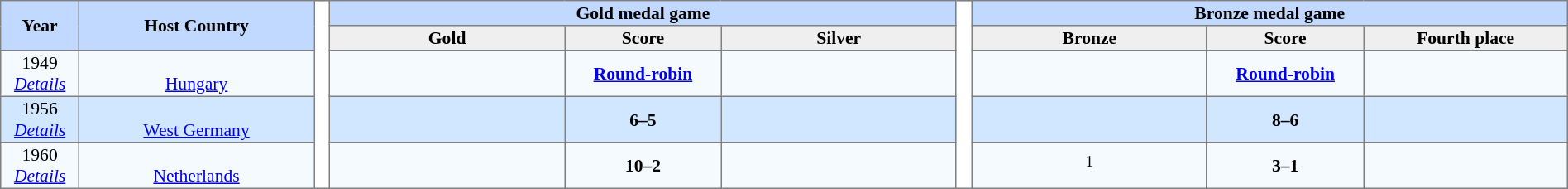<table border=1 style="border-collapse:collapse; font-size:90%;" width=100%>
<tr bgcolor=#C1D8FF>
<th rowspan=2 width=5%>Year</th>
<th rowspan=2 width=15%>Host Country</th>
<th width=1% rowspan=5 bgcolor=ffffff></th>
<th colspan=3>Gold medal game</th>
<th width=1% rowspan=5 bgcolor=ffffff></th>
<th colspan=3>Bronze medal game</th>
</tr>
<tr bgcolor=#EFEFEF>
<th width=15%>Gold</th>
<th width=10%>Score</th>
<th width=15%>Silver</th>
<th width=15%>Bronze</th>
<th width=10%>Score</th>
<th width=15%>Fourth place</th>
</tr>
<tr align=center bgcolor=#F5FAFF>
<td>1949<br> <em><a href='#'>Details</a></em></td>
<td><br><a href='#'>Hungary</a></td>
<td><strong></strong></td>
<td><strong><a href='#'>Round-robin</a></strong></td>
<td></td>
<td></td>
<td><strong><a href='#'>Round-robin</a></strong></td>
<td></td>
</tr>
<tr align=center bgcolor=#D0E7FF>
<td>1956<br> <em><a href='#'>Details</a></em></td>
<td><br><a href='#'>West Germany</a></td>
<td><strong></strong></td>
<td><strong>6–5</strong></td>
<td></td>
<td></td>
<td><strong>8–6</strong></td>
<td></td>
</tr>
<tr align=center bgcolor=#F5FAFF>
<td>1960<br> <em><a href='#'>Details</a></em></td>
<td><br><a href='#'>Netherlands</a></td>
<td><strong></strong></td>
<td><strong>10–2</strong></td>
<td></td>
<td><sup>1</sup></td>
<td><strong>3–1</strong></td>
<td></td>
</tr>
</table>
